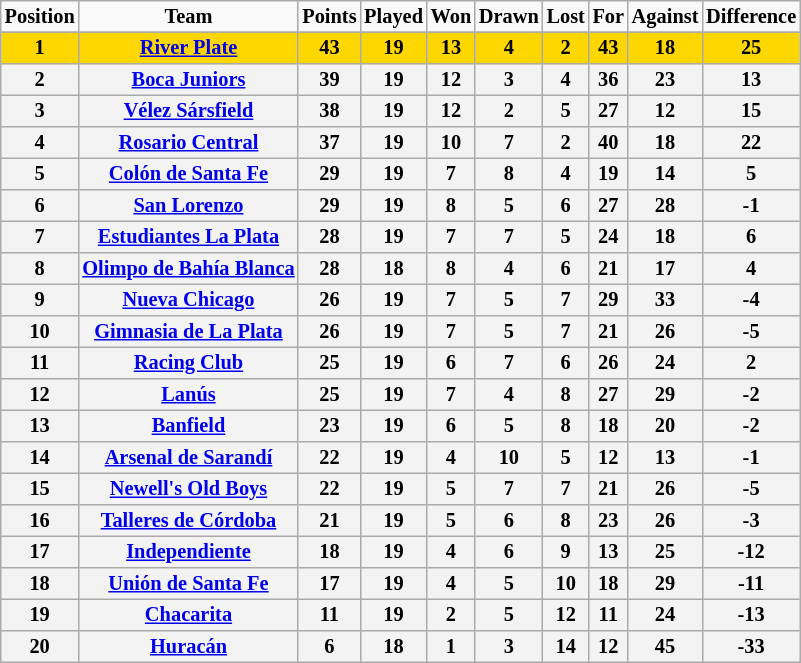<table border="2" cellpadding="2" cellspacing="0" style="margin: 0; background: #f9f9f9; border: 1px #aaa solid; border-collapse: collapse; font-size: 85%;">
<tr>
<th>Position</th>
<th>Team</th>
<th>Points</th>
<th>Played</th>
<th>Won</th>
<th>Drawn</th>
<th>Lost</th>
<th>For</th>
<th>Against</th>
<th>Difference</th>
</tr>
<tr>
</tr>
<tr>
<th bgcolor="gold">1</th>
<th bgcolor="gold"><a href='#'>River Plate</a></th>
<th bgcolor="gold">43</th>
<th bgcolor="gold">19</th>
<th bgcolor="gold">13</th>
<th bgcolor="gold">4</th>
<th bgcolor="gold">2</th>
<th bgcolor="gold">43</th>
<th bgcolor="gold">18</th>
<th bgcolor="gold">25</th>
</tr>
<tr>
<th bgcolor="F3F3F3">2</th>
<th bgcolor="F3F3F3"><a href='#'>Boca Juniors</a></th>
<th bgcolor="F3F3F3">39</th>
<th bgcolor="F3F3F3">19</th>
<th bgcolor="F3F3F3">12</th>
<th bgcolor="F3F3F3">3</th>
<th bgcolor="F3F3F3">4</th>
<th bgcolor="F3F3F3">36</th>
<th bgcolor="F3F3F3">23</th>
<th bgcolor="F3F3F3">13</th>
</tr>
<tr>
<th bgcolor="F3F3F3">3</th>
<th bgcolor="F3F3F3"><a href='#'>Vélez Sársfield</a></th>
<th bgcolor="F3F3F3">38</th>
<th bgcolor="F3F3F3">19</th>
<th bgcolor="F3F3F3">12</th>
<th bgcolor="F3F3F3">2</th>
<th bgcolor="F3F3F3">5</th>
<th bgcolor="F3F3F3">27</th>
<th bgcolor="F3F3F3">12</th>
<th bgcolor="F3F3F3">15</th>
</tr>
<tr>
<th bgcolor="F3F3F3">4</th>
<th bgcolor="F3F3F3"><a href='#'>Rosario Central</a></th>
<th bgcolor="F3F3F3">37</th>
<th bgcolor="F3F3F3">19</th>
<th bgcolor="F3F3F3">10</th>
<th bgcolor="F3F3F3">7</th>
<th bgcolor="F3F3F3">2</th>
<th bgcolor="F3F3F3">40</th>
<th bgcolor="F3F3F3">18</th>
<th bgcolor="F3F3F3">22</th>
</tr>
<tr>
<th bgcolor="F3F3F3">5</th>
<th bgcolor="F3F3F3"><a href='#'>Colón de Santa Fe</a></th>
<th bgcolor="F3F3F3">29</th>
<th bgcolor="F3F3F3">19</th>
<th bgcolor="F3F3F3">7</th>
<th bgcolor="F3F3F3">8</th>
<th bgcolor="F3F3F3">4</th>
<th bgcolor="F3F3F3">19</th>
<th bgcolor="F3F3F3">14</th>
<th bgcolor="F3F3F3">5</th>
</tr>
<tr>
<th bgcolor="F3F3F3">6</th>
<th bgcolor="F3F3F3"><a href='#'>San Lorenzo</a></th>
<th bgcolor="F3F3F3">29</th>
<th bgcolor="F3F3F3">19</th>
<th bgcolor="F3F3F3">8</th>
<th bgcolor="F3F3F3">5</th>
<th bgcolor="F3F3F3">6</th>
<th bgcolor="F3F3F3">27</th>
<th bgcolor="F3F3F3">28</th>
<th bgcolor="F3F3F3">-1</th>
</tr>
<tr>
<th bgcolor="F3F3F3">7</th>
<th bgcolor="F3F3F3"><a href='#'>Estudiantes La Plata</a></th>
<th bgcolor="F3F3F3">28</th>
<th bgcolor="F3F3F3">19</th>
<th bgcolor="F3F3F3">7</th>
<th bgcolor="F3F3F3">7</th>
<th bgcolor="F3F3F3">5</th>
<th bgcolor="F3F3F3">24</th>
<th bgcolor="F3F3F3">18</th>
<th bgcolor="F3F3F3">6</th>
</tr>
<tr>
<th bgcolor="F3F3F3">8</th>
<th bgcolor="F3F3F3"><a href='#'>Olimpo de Bahía Blanca</a></th>
<th bgcolor="F3F3F3">28</th>
<th bgcolor="F3F3F3">18</th>
<th bgcolor="F3F3F3">8</th>
<th bgcolor="F3F3F3">4</th>
<th bgcolor="F3F3F3">6</th>
<th bgcolor="F3F3F3">21</th>
<th bgcolor="F3F3F3">17</th>
<th bgcolor="F3F3F3">4</th>
</tr>
<tr>
<th bgcolor="F3F3F3">9</th>
<th bgcolor="F3F3F3"><a href='#'>Nueva Chicago</a></th>
<th bgcolor="F3F3F3">26</th>
<th bgcolor="F3F3F3">19</th>
<th bgcolor="F3F3F3">7</th>
<th bgcolor="F3F3F3">5</th>
<th bgcolor="F3F3F3">7</th>
<th bgcolor="F3F3F3">29</th>
<th bgcolor="F3F3F3">33</th>
<th bgcolor="F3F3F3">-4</th>
</tr>
<tr>
<th bgcolor="F3F3F3">10</th>
<th bgcolor="F3F3F3"><a href='#'>Gimnasia de La Plata</a></th>
<th bgcolor="F3F3F3">26</th>
<th bgcolor="F3F3F3">19</th>
<th bgcolor="F3F3F3">7</th>
<th bgcolor="F3F3F3">5</th>
<th bgcolor="F3F3F3">7</th>
<th bgcolor="F3F3F3">21</th>
<th bgcolor="F3F3F3">26</th>
<th bgcolor="F3F3F3">-5</th>
</tr>
<tr>
<th bgcolor="F3F3F3">11</th>
<th bgcolor="F3F3F3"><a href='#'>Racing Club</a></th>
<th bgcolor="F3F3F3">25</th>
<th bgcolor="F3F3F3">19</th>
<th bgcolor="F3F3F3">6</th>
<th bgcolor="F3F3F3">7</th>
<th bgcolor="F3F3F3">6</th>
<th bgcolor="F3F3F3">26</th>
<th bgcolor="F3F3F3">24</th>
<th bgcolor="F3F3F3">2</th>
</tr>
<tr>
<th bgcolor="F3F3F3">12</th>
<th bgcolor="F3F3F3"><a href='#'>Lanús</a></th>
<th bgcolor="F3F3F3">25</th>
<th bgcolor="F3F3F3">19</th>
<th bgcolor="F3F3F3">7</th>
<th bgcolor="F3F3F3">4</th>
<th bgcolor="F3F3F3">8</th>
<th bgcolor="F3F3F3">27</th>
<th bgcolor="F3F3F3">29</th>
<th bgcolor="F3F3F3">-2</th>
</tr>
<tr>
<th bgcolor="F3F3F3">13</th>
<th bgcolor="F3F3F3"><a href='#'>Banfield</a></th>
<th bgcolor="F3F3F3">23</th>
<th bgcolor="F3F3F3">19</th>
<th bgcolor="F3F3F3">6</th>
<th bgcolor="F3F3F3">5</th>
<th bgcolor="F3F3F3">8</th>
<th bgcolor="F3F3F3">18</th>
<th bgcolor="F3F3F3">20</th>
<th bgcolor="F3F3F3">-2</th>
</tr>
<tr>
<th bgcolor="F3F3F3">14</th>
<th bgcolor="F3F3F3"><a href='#'>Arsenal de Sarandí</a></th>
<th bgcolor="F3F3F3">22</th>
<th bgcolor="F3F3F3">19</th>
<th bgcolor="F3F3F3">4</th>
<th bgcolor="F3F3F3">10</th>
<th bgcolor="F3F3F3">5</th>
<th bgcolor="F3F3F3">12</th>
<th bgcolor="F3F3F3">13</th>
<th bgcolor="F3F3F3">-1</th>
</tr>
<tr>
<th bgcolor="F3F3F3">15</th>
<th bgcolor="F3F3F3"><a href='#'>Newell's Old Boys</a></th>
<th bgcolor="F3F3F3">22</th>
<th bgcolor="F3F3F3">19</th>
<th bgcolor="F3F3F3">5</th>
<th bgcolor="F3F3F3">7</th>
<th bgcolor="F3F3F3">7</th>
<th bgcolor="F3F3F3">21</th>
<th bgcolor="F3F3F3">26</th>
<th bgcolor="F3F3F3">-5</th>
</tr>
<tr>
<th bgcolor="F3F3F3">16</th>
<th bgcolor="F3F3F3"><a href='#'>Talleres de Córdoba</a></th>
<th bgcolor="F3F3F3">21</th>
<th bgcolor="F3F3F3">19</th>
<th bgcolor="F3F3F3">5</th>
<th bgcolor="F3F3F3">6</th>
<th bgcolor="F3F3F3">8</th>
<th bgcolor="F3F3F3">23</th>
<th bgcolor="F3F3F3">26</th>
<th bgcolor="F3F3F3">-3</th>
</tr>
<tr>
<th bgcolor="F3F3F3">17</th>
<th bgcolor="F3F3F3"><a href='#'>Independiente</a></th>
<th bgcolor="F3F3F3">18</th>
<th bgcolor="F3F3F3">19</th>
<th bgcolor="F3F3F3">4</th>
<th bgcolor="F3F3F3">6</th>
<th bgcolor="F3F3F3">9</th>
<th bgcolor="F3F3F3">13</th>
<th bgcolor="F3F3F3">25</th>
<th bgcolor="F3F3F3">-12</th>
</tr>
<tr>
<th bgcolor="F3F3F3">18</th>
<th bgcolor="F3F3F3"><a href='#'>Unión de Santa Fe</a></th>
<th bgcolor="F3F3F3">17</th>
<th bgcolor="F3F3F3">19</th>
<th bgcolor="F3F3F3">4</th>
<th bgcolor="F3F3F3">5</th>
<th bgcolor="F3F3F3">10</th>
<th bgcolor="F3F3F3">18</th>
<th bgcolor="F3F3F3">29</th>
<th bgcolor="F3F3F3">-11</th>
</tr>
<tr>
<th bgcolor="F3F3F3">19</th>
<th bgcolor="F3F3F3"><a href='#'>Chacarita</a></th>
<th bgcolor="F3F3F3">11</th>
<th bgcolor="F3F3F3">19</th>
<th bgcolor="F3F3F3">2</th>
<th bgcolor="F3F3F3">5</th>
<th bgcolor="F3F3F3">12</th>
<th bgcolor="F3F3F3">11</th>
<th bgcolor="F3F3F3">24</th>
<th bgcolor="F3F3F3">-13</th>
</tr>
<tr>
<th bgcolor="F3F3F3">20</th>
<th bgcolor="F3F3F3"><a href='#'>Huracán</a></th>
<th bgcolor="F3F3F3">6</th>
<th bgcolor="F3F3F3">18</th>
<th bgcolor="F3F3F3">1</th>
<th bgcolor="F3F3F3">3</th>
<th bgcolor="F3F3F3">14</th>
<th bgcolor="F3F3F3">12</th>
<th bgcolor="F3F3F3">45</th>
<th bgcolor="F3F3F3">-33</th>
</tr>
</table>
